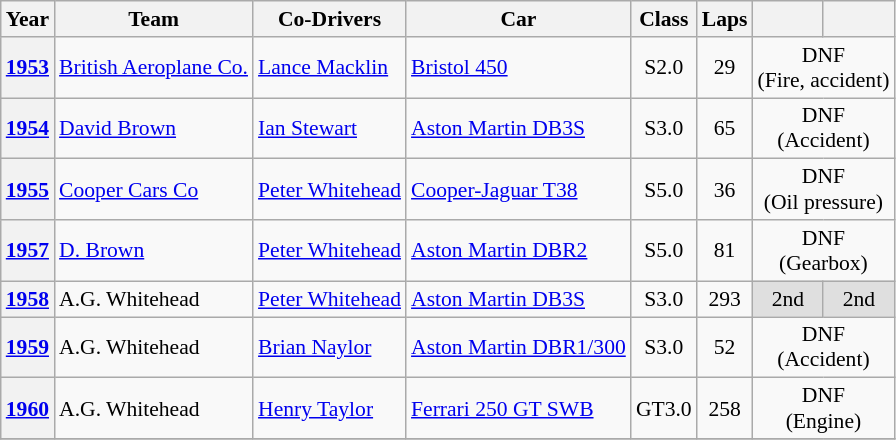<table class="wikitable" style="font-size:90%">
<tr>
<th>Year</th>
<th>Team</th>
<th>Co-Drivers</th>
<th>Car</th>
<th>Class</th>
<th>Laps</th>
<th></th>
<th></th>
</tr>
<tr align="center">
<th><a href='#'>1953</a></th>
<td align="left"> <a href='#'>British Aeroplane Co.</a></td>
<td align="left"> <a href='#'>Lance Macklin</a></td>
<td align="left"><a href='#'>Bristol 450</a></td>
<td>S2.0</td>
<td>29</td>
<td colspan=2>DNF<br>(Fire, accident)</td>
</tr>
<tr align="center">
<th><a href='#'>1954</a></th>
<td align="left"> <a href='#'>David Brown</a></td>
<td align="left"> <a href='#'>Ian Stewart</a></td>
<td align="left"><a href='#'>Aston Martin DB3S</a></td>
<td>S3.0</td>
<td>65</td>
<td colspan=2>DNF<br>(Accident)</td>
</tr>
<tr align="center">
<th><a href='#'>1955</a></th>
<td align="left"> <a href='#'>Cooper Cars Co</a></td>
<td align="left"> <a href='#'>Peter Whitehead</a></td>
<td align="left"><a href='#'>Cooper-Jaguar T38</a></td>
<td>S5.0</td>
<td>36</td>
<td colspan=2>DNF<br>(Oil pressure)</td>
</tr>
<tr align="center">
<th><a href='#'>1957</a></th>
<td align="left"> <a href='#'>D. Brown</a></td>
<td align="left"> <a href='#'>Peter Whitehead</a></td>
<td align="left"><a href='#'>Aston Martin DBR2</a></td>
<td>S5.0</td>
<td>81</td>
<td colspan=2>DNF<br>(Gearbox)</td>
</tr>
<tr align="center">
<th><a href='#'>1958</a></th>
<td align="left"> A.G. Whitehead</td>
<td align="left"> <a href='#'>Peter Whitehead</a></td>
<td align="left"><a href='#'>Aston Martin DB3S</a></td>
<td>S3.0</td>
<td>293</td>
<td style="background:#dfdfdf;">2nd</td>
<td style="background:#dfdfdf;">2nd</td>
</tr>
<tr align="center">
<th><a href='#'>1959</a></th>
<td align="left"> A.G. Whitehead</td>
<td align="left"> <a href='#'>Brian Naylor</a></td>
<td align="left"><a href='#'>Aston Martin DBR1/300</a></td>
<td>S3.0</td>
<td>52</td>
<td colspan=2>DNF<br>(Accident)</td>
</tr>
<tr align="center">
<th><a href='#'>1960</a></th>
<td align="left"> A.G. Whitehead</td>
<td align="left"> <a href='#'>Henry Taylor</a></td>
<td align="left"><a href='#'>Ferrari 250 GT SWB</a></td>
<td>GT3.0</td>
<td>258</td>
<td colspan=2>DNF<br>(Engine)</td>
</tr>
<tr align="center">
</tr>
</table>
